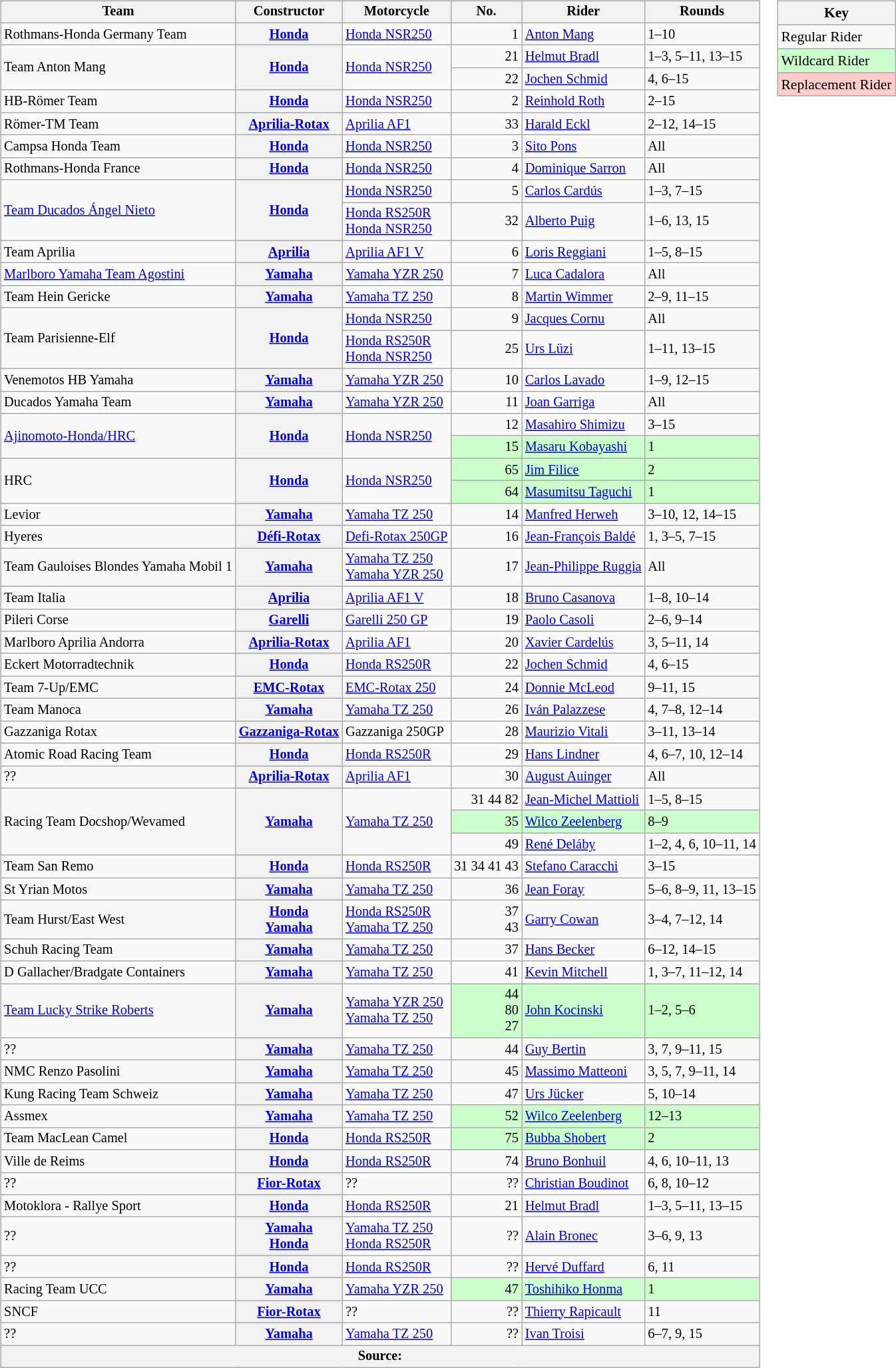<table>
<tr>
<td><br><table class="wikitable" style="font-size: 85%">
<tr>
<th>Team</th>
<th>Constructor</th>
<th>Motorcycle</th>
<th>No.</th>
<th>Rider</th>
<th>Rounds</th>
</tr>
<tr>
<td>Rothmans-Honda Germany Team</td>
<th><a href='#'>Honda</a></th>
<td><a href='#'>Honda NSR250</a></td>
<td align="right">1</td>
<td> <a href='#'>Anton Mang</a></td>
<td>1–10</td>
</tr>
<tr>
<td rowspan=2>Team Anton Mang</td>
<th rowspan=2><a href='#'>Honda</a></th>
<td rowspan=2><a href='#'>Honda NSR250</a></td>
<td align="right">21</td>
<td> <a href='#'>Helmut Bradl</a></td>
<td>1–3, 5–11, 13–15</td>
</tr>
<tr>
<td align="right">22</td>
<td> <a href='#'>Jochen Schmid</a></td>
<td>4, 6–15</td>
</tr>
<tr>
<td>HB-Römer Team</td>
<th><a href='#'>Honda</a></th>
<td><a href='#'>Honda NSR250</a></td>
<td align="right">2</td>
<td> <a href='#'>Reinhold Roth</a></td>
<td>2–15</td>
</tr>
<tr>
<td>Römer-TM Team</td>
<th><a href='#'>Aprilia-Rotax</a></th>
<td><a href='#'>Aprilia AF1</a></td>
<td align="right">33</td>
<td> <a href='#'>Harald Eckl</a></td>
<td>2–12, 14–15</td>
</tr>
<tr>
<td>Campsa Honda Team</td>
<th><a href='#'>Honda</a></th>
<td><a href='#'>Honda NSR250</a></td>
<td align="right">3</td>
<td> <a href='#'>Sito Pons</a></td>
<td>All</td>
</tr>
<tr>
<td>Rothmans-Honda France</td>
<th><a href='#'>Honda</a></th>
<td><a href='#'>Honda NSR250</a></td>
<td align="right">4</td>
<td> <a href='#'>Dominique Sarron</a></td>
<td>All</td>
</tr>
<tr>
<td rowspan=2><a href='#'>Team Ducados Ángel Nieto</a></td>
<th rowspan=2><a href='#'>Honda</a></th>
<td><a href='#'>Honda NSR250</a></td>
<td align="right">5</td>
<td> <a href='#'>Carlos Cardús</a></td>
<td>1–3, 7–15</td>
</tr>
<tr>
<td><a href='#'>Honda RS250R</a><br><a href='#'>Honda NSR250</a></td>
<td align="right">32</td>
<td> <a href='#'>Alberto Puig</a></td>
<td>1–6, 13, 15</td>
</tr>
<tr>
<td>Team Aprilia</td>
<th><a href='#'>Aprilia</a></th>
<td><a href='#'>Aprilia AF1 V</a></td>
<td align="right">6</td>
<td> <a href='#'>Loris Reggiani</a></td>
<td>1–5, 8–15</td>
</tr>
<tr>
<td><a href='#'>Marlboro Yamaha Team Agostini</a></td>
<th><a href='#'>Yamaha</a></th>
<td><a href='#'>Yamaha YZR 250</a></td>
<td align="right">7</td>
<td> <a href='#'>Luca Cadalora</a></td>
<td>All</td>
</tr>
<tr>
<td>Team Hein Gericke</td>
<th><a href='#'>Yamaha</a></th>
<td><a href='#'>Yamaha TZ 250</a></td>
<td align="right">8</td>
<td> <a href='#'>Martin Wimmer</a></td>
<td>2–9, 11–15</td>
</tr>
<tr>
<td rowspan=2>Team Parisienne-Elf</td>
<th rowspan=2><a href='#'>Honda</a></th>
<td><a href='#'>Honda NSR250</a></td>
<td align="right">9</td>
<td> <a href='#'>Jacques Cornu</a></td>
<td>All</td>
</tr>
<tr>
<td><a href='#'>Honda RS250R</a><br><a href='#'>Honda NSR250</a></td>
<td align="right">25</td>
<td> <a href='#'>Urs Lüzi</a></td>
<td>1–11, 13–15</td>
</tr>
<tr>
<td>Venemotos HB Yamaha</td>
<th><a href='#'>Yamaha</a></th>
<td><a href='#'>Yamaha YZR 250</a></td>
<td align="right">10</td>
<td> <a href='#'>Carlos Lavado</a></td>
<td>1–9, 12–15</td>
</tr>
<tr>
<td>Ducados Yamaha Team</td>
<th><a href='#'>Yamaha</a></th>
<td><a href='#'>Yamaha YZR 250</a></td>
<td align="right">11</td>
<td> <a href='#'>Joan Garriga</a></td>
<td>All</td>
</tr>
<tr>
<td rowspan=2><a href='#'>Ajinomoto-Honda/HRC</a></td>
<th rowspan=2><a href='#'>Honda</a></th>
<td rowspan=2><a href='#'>Honda NSR250</a></td>
<td align="right">12</td>
<td> <a href='#'>Masahiro Shimizu</a></td>
<td>3–15</td>
</tr>
<tr style="background-color:#ccffcc">
<td align="right">15</td>
<td> <a href='#'>Masaru Kobayashi</a></td>
<td>1</td>
</tr>
<tr>
<td rowspan=2>HRC</td>
<th rowspan=2><a href='#'>Honda</a></th>
<td rowspan=2><a href='#'>Honda NSR250</a></td>
<td align="right" style="background-color:#ccffcc">65</td>
<td style="background-color:#ccffcc"> <a href='#'>Jim Filice</a></td>
<td style="background-color:#ccffcc">2</td>
</tr>
<tr style="background-color:#ccffcc">
<td align="right">64</td>
<td> <a href='#'>Masumitsu Taguchi</a></td>
<td>1</td>
</tr>
<tr>
<td>Levior</td>
<th><a href='#'>Yamaha</a></th>
<td><a href='#'>Yamaha TZ 250</a></td>
<td align="right">14</td>
<td> <a href='#'>Manfred Herweh</a></td>
<td>3–10, 12, 14–15</td>
</tr>
<tr>
<td>Hyeres</td>
<th><a href='#'>Défi-Rotax</a></th>
<td><a href='#'>Defi-Rotax 250GP</a></td>
<td align="right">16</td>
<td> <a href='#'>Jean-François Baldé</a></td>
<td>1, 3–5, 7–15</td>
</tr>
<tr>
<td>Team Gauloises Blondes Yamaha Mobil 1</td>
<th><a href='#'>Yamaha</a></th>
<td><a href='#'>Yamaha TZ 250</a><br><a href='#'>Yamaha YZR 250</a></td>
<td align="right">17</td>
<td> <a href='#'>Jean-Philippe Ruggia</a></td>
<td>All</td>
</tr>
<tr>
<td>Team Italia</td>
<th><a href='#'>Aprilia</a></th>
<td><a href='#'>Aprilia AF1 V</a></td>
<td align="right">18</td>
<td> <a href='#'>Bruno Casanova</a></td>
<td>1–8, 10–14</td>
</tr>
<tr>
<td>Pileri Corse</td>
<th><a href='#'>Garelli</a></th>
<td><a href='#'>Garelli 250 GP</a></td>
<td align="right">19</td>
<td> <a href='#'>Paolo Casoli</a></td>
<td>2–6, 9–14</td>
</tr>
<tr>
<td>Marlboro Aprilia Andorra</td>
<th><a href='#'>Aprilia-Rotax</a></th>
<td><a href='#'>Aprilia AF1</a></td>
<td align="right">20</td>
<td> <a href='#'>Xavier Cardelús</a></td>
<td>3, 5–11, 14</td>
</tr>
<tr>
<td>Eckert Motorradtechnik</td>
<th><a href='#'>Honda</a></th>
<td><a href='#'>Honda RS250R</a></td>
<td align="right">22</td>
<td> <a href='#'>Jochen Schmid</a></td>
<td>4, 6–15</td>
</tr>
<tr>
<td>Team 7-Up/EMC</td>
<th><a href='#'>EMC-Rotax</a></th>
<td><a href='#'>EMC-Rotax 250</a></td>
<td align="right">24</td>
<td> <a href='#'>Donnie McLeod</a></td>
<td>9–11, 15</td>
</tr>
<tr>
<td>Team Manoca</td>
<th><a href='#'>Yamaha</a></th>
<td><a href='#'>Yamaha TZ 250</a></td>
<td align="right">26</td>
<td> <a href='#'>Iván Palazzese</a></td>
<td>4, 7–8, 12–14</td>
</tr>
<tr>
<td>Gazzaniga Rotax</td>
<th><a href='#'>Gazzaniga-Rotax</a></th>
<td>Gazzaniga 250GP</td>
<td align="right">28</td>
<td> <a href='#'>Maurizio Vitali</a></td>
<td>3–11, 13–14</td>
</tr>
<tr>
<td>Atomic Road Racing Team</td>
<th><a href='#'>Honda</a></th>
<td><a href='#'>Honda RS250R</a></td>
<td align="right">29</td>
<td> <a href='#'>Hans Lindner</a></td>
<td>4, 6–7, 10, 12–14</td>
</tr>
<tr>
<td>??</td>
<th><a href='#'>Aprilia-Rotax</a></th>
<td><a href='#'>Aprilia AF1</a></td>
<td align="right">30</td>
<td> <a href='#'>August Auinger</a></td>
<td>All</td>
</tr>
<tr>
<td rowspan=3>Racing Team Docshop/Wevamed</td>
<th rowspan=3><a href='#'>Yamaha</a></th>
<td rowspan=3><a href='#'>Yamaha TZ 250</a></td>
<td align="right">31 44 82</td>
<td> <a href='#'>Jean-Michel Mattioli</a></td>
<td>1–5, 8–15</td>
</tr>
<tr style="background-color:#ccffcc">
<td align="right">35</td>
<td> <a href='#'>Wilco Zeelenberg</a></td>
<td>8–9</td>
</tr>
<tr>
<td align="right">49</td>
<td> <a href='#'>René Deláby</a></td>
<td>1–2, 4, 6, 10–11, 14</td>
</tr>
<tr>
<td>Team San Remo</td>
<th><a href='#'>Honda</a></th>
<td><a href='#'>Honda RS250R</a></td>
<td align="right">31 34 41 43</td>
<td> <a href='#'>Stefano Caracchi</a></td>
<td>3–15</td>
</tr>
<tr>
<td>St Yrian Motos</td>
<th><a href='#'>Yamaha</a></th>
<td><a href='#'>Yamaha TZ 250</a></td>
<td align="right">36</td>
<td> <a href='#'>Jean Foray</a></td>
<td>5–6, 8–9, 11, 13–15</td>
</tr>
<tr>
<td>Team Hurst/East West</td>
<th><a href='#'>Honda</a><br><a href='#'>Yamaha</a></th>
<td><a href='#'>Honda RS250R</a><br><a href='#'>Yamaha TZ 250</a></td>
<td align="right">37<br>43</td>
<td> <a href='#'>Garry Cowan</a></td>
<td>3–4, 7–12, 14</td>
</tr>
<tr>
<td>Schuh Racing Team</td>
<th><a href='#'>Yamaha</a></th>
<td><a href='#'>Yamaha TZ 250</a></td>
<td align="right">37</td>
<td> <a href='#'>Hans Becker</a></td>
<td>6–12, 14–15</td>
</tr>
<tr>
<td>D Gallacher/Bradgate Containers</td>
<th><a href='#'>Yamaha</a></th>
<td><a href='#'>Yamaha TZ 250</a></td>
<td align="right">41</td>
<td> <a href='#'>Kevin Mitchell</a></td>
<td>1, 3–7, 11–12, 14</td>
</tr>
<tr>
<td><a href='#'>Team Lucky Strike Roberts</a></td>
<th><a href='#'>Yamaha</a></th>
<td><a href='#'>Yamaha YZR 250</a><br><a href='#'>Yamaha TZ 250</a></td>
<td align="right" style="background-color:#ccffcc">44<br>80<br>27</td>
<td style="background-color:#ccffcc"> <a href='#'>John Kocinski</a></td>
<td style="background-color:#ccffcc">1–2, 5–6</td>
</tr>
<tr>
<td>??</td>
<th><a href='#'>Yamaha</a></th>
<td><a href='#'>Yamaha TZ 250</a></td>
<td align="right">44</td>
<td> <a href='#'>Guy Bertin</a></td>
<td>3, 7, 9–11, 15</td>
</tr>
<tr>
<td>NMC Renzo Pasolini</td>
<th><a href='#'>Yamaha</a></th>
<td><a href='#'>Yamaha TZ 250</a></td>
<td align="right">45</td>
<td> <a href='#'>Massimo Matteoni</a></td>
<td>3, 5, 7, 9–11, 14</td>
</tr>
<tr>
<td>Kung Racing Team Schweiz</td>
<th><a href='#'>Yamaha</a></th>
<td><a href='#'>Yamaha TZ 250</a></td>
<td align="right">47</td>
<td> <a href='#'>Urs Jücker</a></td>
<td>5, 10–14</td>
</tr>
<tr>
<td>Assmex</td>
<th><a href='#'>Yamaha</a></th>
<td><a href='#'>Yamaha TZ 250</a></td>
<td align="right" style="background-color:#ccffcc">52</td>
<td style="background-color:#ccffcc"> <a href='#'>Wilco Zeelenberg</a></td>
<td style="background-color:#ccffcc">12–13</td>
</tr>
<tr>
<td>Team MacLean Camel</td>
<th><a href='#'>Honda</a></th>
<td><a href='#'>Honda RS250R</a></td>
<td align="right" style="background-color:#ccffcc">75</td>
<td style="background-color:#ccffcc"> <a href='#'>Bubba Shobert</a></td>
<td style="background-color:#ccffcc">2</td>
</tr>
<tr>
<td>Ville de Reims</td>
<th><a href='#'>Honda</a></th>
<td><a href='#'>Honda RS250R</a></td>
<td align="right">74</td>
<td> <a href='#'>Bruno Bonhuil</a></td>
<td>4, 6, 10–11, 13</td>
</tr>
<tr>
<td>??</td>
<th><a href='#'>Fior-Rotax</a></th>
<td>??</td>
<td align="right">??</td>
<td> <a href='#'>Christian Boudinot</a></td>
<td>6, 8, 10–12</td>
</tr>
<tr>
<td>Motoklora - Rallye Sport</td>
<th><a href='#'>Honda</a></th>
<td><a href='#'>Honda RS250R</a></td>
<td align="right">21</td>
<td> <a href='#'>Helmut Bradl</a></td>
<td>1–3, 5–11, 13–15</td>
</tr>
<tr>
<td>??</td>
<th><a href='#'>Yamaha</a><br><a href='#'>Honda</a></th>
<td><a href='#'>Yamaha TZ 250</a><br><a href='#'>Honda RS250R</a></td>
<td align="right">??</td>
<td> <a href='#'>Alain Bronec</a></td>
<td>3–6, 9, 13</td>
</tr>
<tr>
<td>??</td>
<th><a href='#'>Honda</a></th>
<td><a href='#'>Honda RS250R</a></td>
<td align="right">??</td>
<td> <a href='#'>Hervé Duffard</a></td>
<td>6, 11</td>
</tr>
<tr>
<td>Racing Team UCC</td>
<th><a href='#'>Yamaha</a></th>
<td><a href='#'>Yamaha YZR 250</a></td>
<td align="right" style="background-color:#ccffcc">47</td>
<td style="background-color:#ccffcc"> <a href='#'>Toshihiko Honma</a></td>
<td style="background-color:#ccffcc">1</td>
</tr>
<tr>
<td>SNCF</td>
<th><a href='#'>Fior-Rotax</a></th>
<td>??</td>
<td align="right">??</td>
<td> <a href='#'>Thierry Rapicault</a></td>
<td>11</td>
</tr>
<tr>
<td>??</td>
<th><a href='#'>Yamaha</a></th>
<td><a href='#'>Yamaha TZ 250</a></td>
<td align="right">??</td>
<td> <a href='#'>Ivan Troisi</a></td>
<td>6–7, 9, 15</td>
</tr>
<tr>
<th colspan=6>Source: </th>
</tr>
</table>
</td>
<td valign="top"><br><table class="wikitable" style="font-size: 90%">
<tr>
<th colspan=2>Key</th>
</tr>
<tr>
<td>Regular Rider</td>
</tr>
<tr style="background-color:#ccffcc">
<td>Wildcard Rider</td>
</tr>
<tr style="background-color:#ffcccc">
<td>Replacement Rider</td>
</tr>
</table>
</td>
</tr>
</table>
